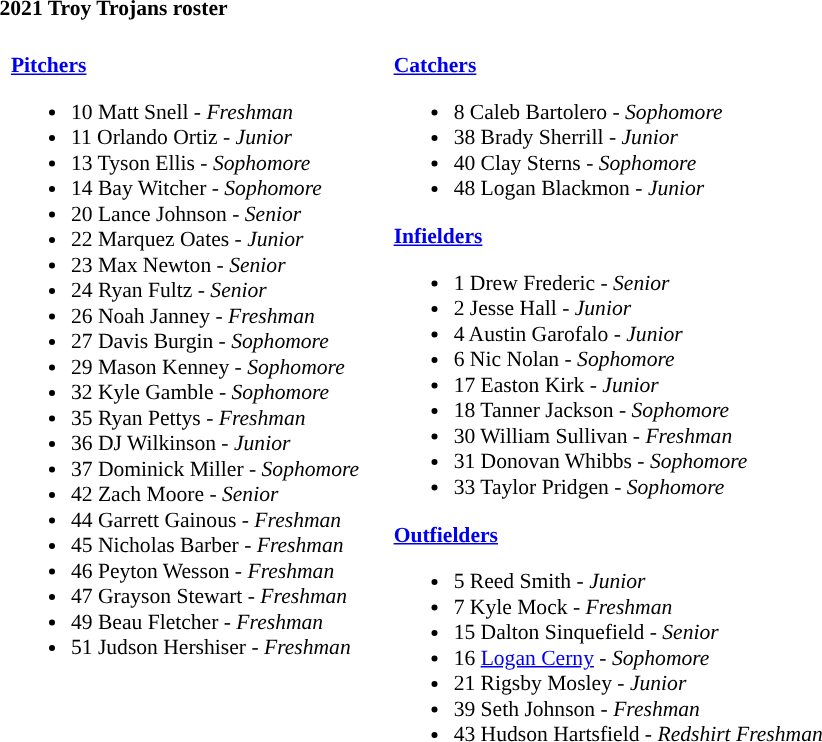<table class="toccolours" style="text-align: left; font-size:90%;">
<tr>
<th colspan="9">2021 Troy Trojans roster</th>
</tr>
<tr>
<td width="03"> </td>
<td valign="top"><br><strong><a href='#'>Pitchers</a></strong><ul><li>10 Matt Snell - <em>Freshman</em></li><li>11 Orlando Ortiz - <em>Junior</em></li><li>13 Tyson Ellis - <em>Sophomore</em></li><li>14 Bay Witcher - <em>Sophomore</em></li><li>20 Lance Johnson - <em>Senior</em></li><li>22 Marquez Oates - <em>Junior</em></li><li>23 Max Newton - <em>Senior</em></li><li>24 Ryan Fultz - <em>Senior</em></li><li>26 Noah Janney - <em>Freshman</em></li><li>27 Davis Burgin - <em>Sophomore</em></li><li>29 Mason Kenney - <em>Sophomore</em></li><li>32 Kyle Gamble - <em>Sophomore</em></li><li>35 Ryan Pettys - <em>Freshman</em></li><li>36 DJ Wilkinson - <em>Junior</em></li><li>37 Dominick Miller - <em>Sophomore</em></li><li>42 Zach Moore - <em>Senior</em></li><li>44 Garrett Gainous - <em>Freshman</em></li><li>45 Nicholas Barber - <em>Freshman</em></li><li>46 Peyton Wesson - <em>Freshman</em></li><li>47 Grayson Stewart - <em>Freshman</em></li><li>49 Beau Fletcher - <em>Freshman</em></li><li>51 Judson Hershiser - <em>Freshman</em></li></ul></td>
<td width="15"> </td>
<td valign="top"><br><strong><a href='#'>Catchers</a></strong><ul><li>8 Caleb Bartolero - <em>Sophomore</em></li><li>38 Brady Sherrill - <em>Junior</em></li><li>40 Clay Sterns - <em>Sophomore</em></li><li>48 Logan Blackmon - <em>Junior</em></li></ul><strong><a href='#'>Infielders</a></strong><ul><li>1 Drew Frederic - <em>Senior</em></li><li>2 Jesse Hall - <em>Junior</em></li><li>4 Austin Garofalo - <em>Junior</em></li><li>6 Nic Nolan - <em>Sophomore</em></li><li>17 Easton Kirk - <em>Junior</em></li><li>18 Tanner Jackson - <em>Sophomore</em></li><li>30 William Sullivan - <em>Freshman</em></li><li>31 Donovan Whibbs - <em>Sophomore</em></li><li>33 Taylor Pridgen - <em>Sophomore</em></li></ul><strong><a href='#'>Outfielders</a></strong><ul><li>5 Reed Smith - <em>Junior</em></li><li>7 Kyle Mock - <em>Freshman</em></li><li>15 Dalton Sinquefield - <em>Senior</em></li><li>16 <a href='#'>Logan Cerny</a> - <em>Sophomore</em></li><li>21 Rigsby Mosley - <em>Junior</em></li><li>39 Seth Johnson - <em>Freshman</em></li><li>43 Hudson Hartsfield - <em>Redshirt Freshman</em></li></ul></td>
</tr>
</table>
